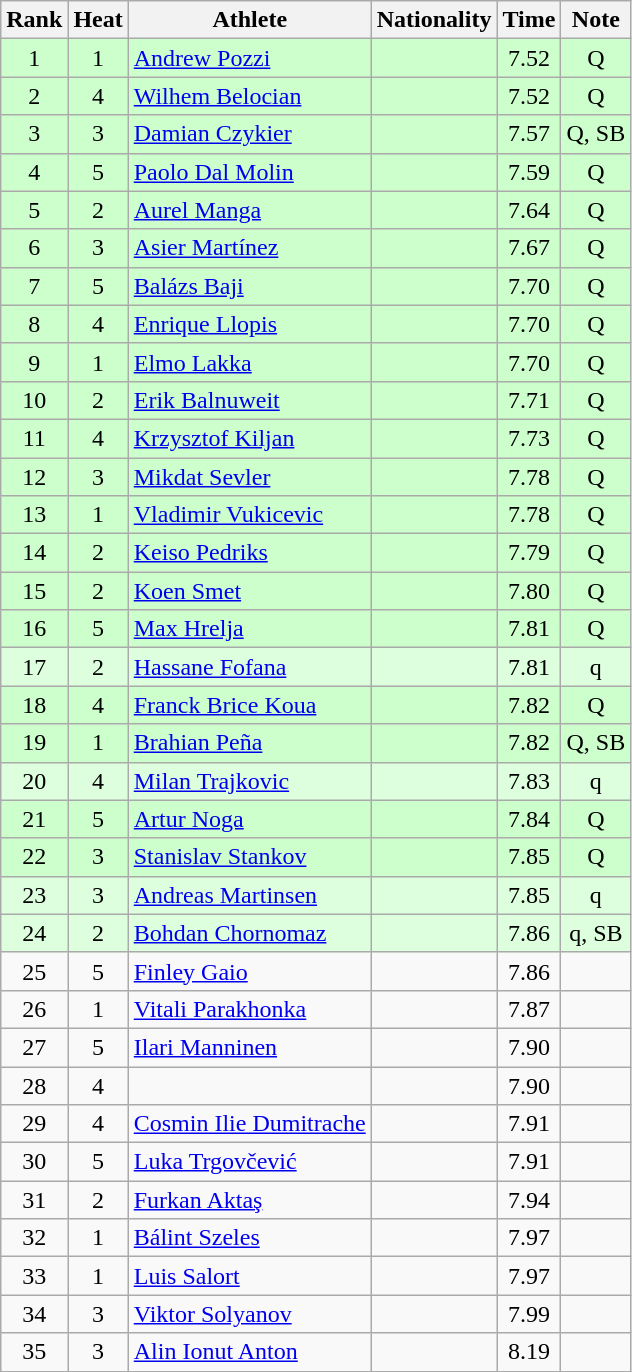<table class="wikitable sortable" style="text-align:center">
<tr>
<th>Rank</th>
<th>Heat</th>
<th>Athlete</th>
<th>Nationality</th>
<th>Time</th>
<th>Note</th>
</tr>
<tr bgcolor=ccffcc>
<td>1</td>
<td>1</td>
<td align=left><a href='#'>Andrew Pozzi</a></td>
<td align=left></td>
<td>7.52</td>
<td>Q</td>
</tr>
<tr bgcolor=ccffcc>
<td>2</td>
<td>4</td>
<td align=left><a href='#'>Wilhem Belocian</a></td>
<td align=left></td>
<td>7.52</td>
<td>Q</td>
</tr>
<tr bgcolor=ccffcc>
<td>3</td>
<td>3</td>
<td align=left><a href='#'>Damian Czykier</a></td>
<td align=left></td>
<td>7.57</td>
<td>Q, SB</td>
</tr>
<tr bgcolor=ccffcc>
<td>4</td>
<td>5</td>
<td align=left><a href='#'>Paolo Dal Molin</a></td>
<td align=left></td>
<td>7.59</td>
<td>Q</td>
</tr>
<tr bgcolor=ccffcc>
<td>5</td>
<td>2</td>
<td align=left><a href='#'>Aurel Manga</a></td>
<td align=left></td>
<td>7.64</td>
<td>Q</td>
</tr>
<tr bgcolor=ccffcc>
<td>6</td>
<td>3</td>
<td align=left><a href='#'>Asier Martínez</a></td>
<td align=left></td>
<td>7.67</td>
<td>Q</td>
</tr>
<tr bgcolor=ccffcc>
<td>7</td>
<td>5</td>
<td align=left><a href='#'>Balázs Baji</a></td>
<td align=left></td>
<td>7.70</td>
<td>Q</td>
</tr>
<tr bgcolor=ccffcc>
<td>8</td>
<td>4</td>
<td align=left><a href='#'>Enrique Llopis</a></td>
<td align=left></td>
<td>7.70</td>
<td>Q</td>
</tr>
<tr bgcolor=ccffcc>
<td>9</td>
<td>1</td>
<td align=left><a href='#'>Elmo Lakka</a></td>
<td align=left></td>
<td>7.70</td>
<td>Q</td>
</tr>
<tr bgcolor=ccffcc>
<td>10</td>
<td>2</td>
<td align=left><a href='#'>Erik Balnuweit</a></td>
<td align=left></td>
<td>7.71</td>
<td>Q</td>
</tr>
<tr bgcolor=ccffcc>
<td>11</td>
<td>4</td>
<td align=left><a href='#'>Krzysztof Kiljan</a></td>
<td align="left"></td>
<td>7.73</td>
<td>Q</td>
</tr>
<tr bgcolor=ccffcc>
<td>12</td>
<td>3</td>
<td align=left><a href='#'>Mikdat Sevler</a></td>
<td align="left"></td>
<td>7.78</td>
<td>Q</td>
</tr>
<tr bgcolor=ccffcc>
<td>13</td>
<td>1</td>
<td align=left><a href='#'>Vladimir Vukicevic</a></td>
<td align=left></td>
<td>7.78</td>
<td>Q</td>
</tr>
<tr bgcolor=ccffcc>
<td>14</td>
<td>2</td>
<td align=left><a href='#'>Keiso Pedriks</a></td>
<td align="left"></td>
<td>7.79</td>
<td>Q</td>
</tr>
<tr bgcolor=ccffcc>
<td>15</td>
<td>2</td>
<td align=left><a href='#'>Koen Smet</a></td>
<td align=left></td>
<td>7.80</td>
<td>Q</td>
</tr>
<tr bgcolor=ccffcc>
<td>16</td>
<td>5</td>
<td align=left><a href='#'>Max Hrelja</a></td>
<td align="left"></td>
<td>7.81</td>
<td>Q</td>
</tr>
<tr bgcolor=ddffdd>
<td>17</td>
<td>2</td>
<td align=left><a href='#'>Hassane Fofana</a></td>
<td align=left></td>
<td>7.81</td>
<td>q</td>
</tr>
<tr bgcolor=ccffcc>
<td>18</td>
<td>4</td>
<td align=left><a href='#'>Franck Brice Koua</a></td>
<td align=left></td>
<td>7.82</td>
<td>Q</td>
</tr>
<tr bgcolor=ccffcc>
<td>19</td>
<td>1</td>
<td align=left><a href='#'>Brahian Peña</a></td>
<td align=left></td>
<td>7.82</td>
<td>Q, SB</td>
</tr>
<tr bgcolor=ddffdd>
<td>20</td>
<td>4</td>
<td align=left><a href='#'>Milan Trajkovic</a></td>
<td align=left></td>
<td>7.83</td>
<td>q</td>
</tr>
<tr bgcolor=ccffcc>
<td>21</td>
<td>5</td>
<td align=left><a href='#'>Artur Noga</a></td>
<td align=left></td>
<td>7.84</td>
<td>Q</td>
</tr>
<tr bgcolor=ccffcc>
<td>22</td>
<td>3</td>
<td align=left><a href='#'>Stanislav Stankov</a></td>
<td align="left"></td>
<td>7.85</td>
<td>Q</td>
</tr>
<tr bgcolor=ddffdd>
<td>23</td>
<td>3</td>
<td align=left><a href='#'>Andreas Martinsen</a></td>
<td align=left></td>
<td>7.85</td>
<td>q</td>
</tr>
<tr bgcolor=ddffdd>
<td>24</td>
<td>2</td>
<td align=left><a href='#'>Bohdan Chornomaz</a></td>
<td align=left></td>
<td>7.86</td>
<td>q, SB</td>
</tr>
<tr>
<td>25</td>
<td>5</td>
<td align=left><a href='#'>Finley Gaio</a></td>
<td align="left"></td>
<td>7.86</td>
<td></td>
</tr>
<tr>
<td>26</td>
<td>1</td>
<td align=left><a href='#'>Vitali Parakhonka</a></td>
<td align=left></td>
<td>7.87</td>
<td></td>
</tr>
<tr>
<td>27</td>
<td>5</td>
<td align=left><a href='#'>Ilari Manninen</a></td>
<td align="left"></td>
<td>7.90</td>
<td></td>
</tr>
<tr>
<td>28</td>
<td>4</td>
<td align=left></td>
<td align=left></td>
<td>7.90</td>
<td></td>
</tr>
<tr>
<td>29</td>
<td>4</td>
<td align=left><a href='#'>Cosmin Ilie Dumitrache</a></td>
<td align="left"></td>
<td>7.91</td>
<td></td>
</tr>
<tr>
<td>30</td>
<td>5</td>
<td align=left><a href='#'>Luka Trgovčević</a></td>
<td align="left"></td>
<td>7.91</td>
<td></td>
</tr>
<tr>
<td>31</td>
<td>2</td>
<td align=left><a href='#'>Furkan Aktaş</a></td>
<td align="left"></td>
<td>7.94</td>
<td></td>
</tr>
<tr>
<td>32</td>
<td>1</td>
<td align=left><a href='#'>Bálint Szeles</a></td>
<td align="left"></td>
<td>7.97</td>
<td></td>
</tr>
<tr>
<td>33</td>
<td>1</td>
<td align=left><a href='#'>Luis Salort</a></td>
<td align="left"></td>
<td>7.97</td>
<td></td>
</tr>
<tr>
<td>34</td>
<td>3</td>
<td align=left><a href='#'>Viktor Solyanov</a></td>
<td align="left"></td>
<td>7.99</td>
<td></td>
</tr>
<tr>
<td>35</td>
<td>3</td>
<td align=left><a href='#'>Alin Ionut Anton</a></td>
<td align="left"></td>
<td>8.19</td>
<td></td>
</tr>
</table>
